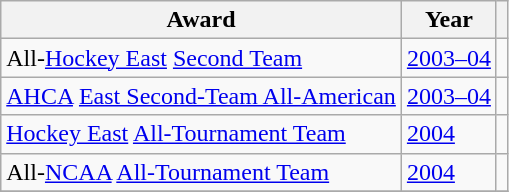<table class="wikitable">
<tr>
<th>Award</th>
<th>Year</th>
<th></th>
</tr>
<tr>
<td>All-<a href='#'>Hockey East</a> <a href='#'>Second Team</a></td>
<td><a href='#'>2003–04</a></td>
<td></td>
</tr>
<tr>
<td><a href='#'>AHCA</a> <a href='#'>East Second-Team All-American</a></td>
<td><a href='#'>2003–04</a></td>
<td></td>
</tr>
<tr>
<td><a href='#'>Hockey East</a> <a href='#'>All-Tournament Team</a></td>
<td><a href='#'>2004</a></td>
<td></td>
</tr>
<tr>
<td>All-<a href='#'>NCAA</a> <a href='#'>All-Tournament Team</a></td>
<td><a href='#'>2004</a></td>
<td></td>
</tr>
<tr>
</tr>
</table>
